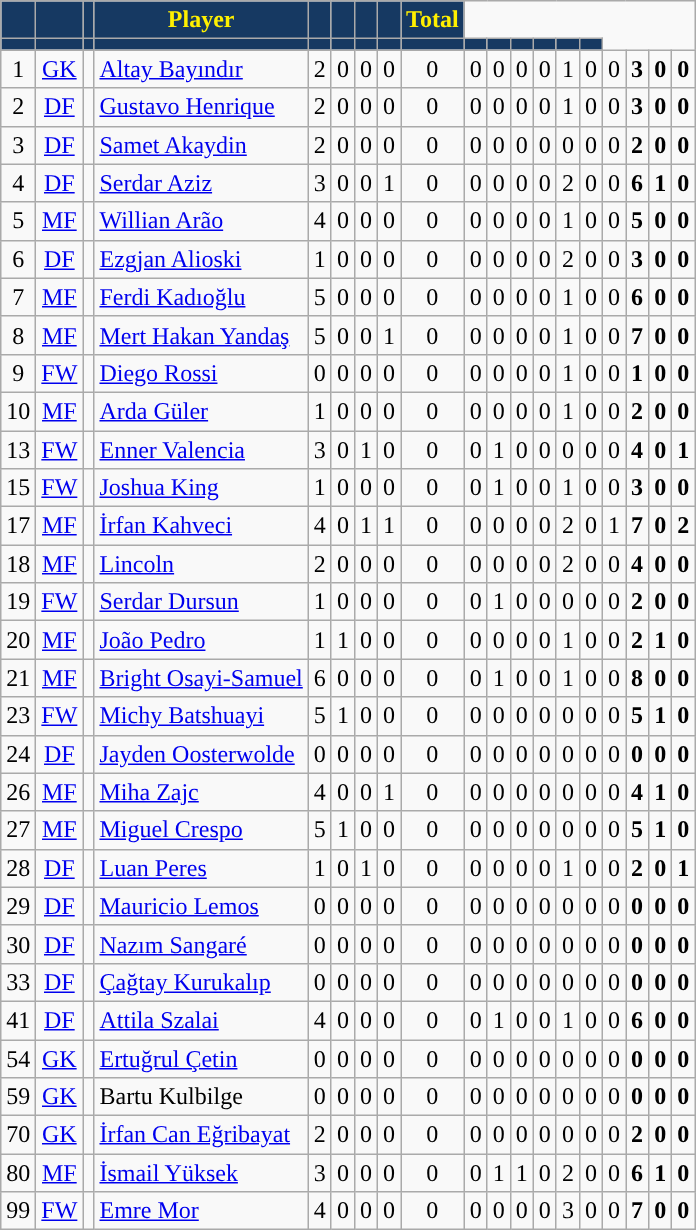<table class="wikitable" style="text-align:center;">
<tr>
<th style="background:#163962; color:#FFF000; "></th>
<th style="background:#163962; color:#FFF000; "></th>
<th style="background:#163962; color:#FFF000; "></th>
<th style="background:#163962; color:#FFF000; ">Player</th>
<th style="background:#163962; color:#FFF000; "></th>
<th style="background:#163962; color:#FFF000; "></th>
<th style="background:#163962; color:#FFF000; "></th>
<th style="background:#163962; color:#FFF000; "></th>
<th style="background:#163962; color:#FFF000; ">Total</th>
</tr>
<tr>
<th style="background:#163962; color:#FFF000; "></th>
<th style="background:#163962; color:#FFF000; "></th>
<th style="background:#163962; color:#FFF000; "></th>
<th style="background:#163962; color:#FFF000; "></th>
<th style="background:#163962; color:#FFF000; "></th>
<th style="background:#163962; color:#FFF000; "></th>
<th style="background:#163962; color:#FFF000; "></th>
<th style="background:#163962; color:#FFF000; "></th>
<th style="background:#163962; color:#FFF000; "></th>
<th style="background:#163962; color:#FFF000; "></th>
<th style="background:#163962; color:#FFF000; "></th>
<th style="background:#163962; color:#FFF000; "></th>
<th style="background:#163962; color:#FFF000; "></th>
<th style="background:#163962; color:#FFF000; "></th>
<th style="background:#163962; color:#FFF000; "></th>
</tr>
<tr>
<td>1</td>
<td><a href='#'>GK</a></td>
<td></td>
<td align=left><a href='#'>Altay Bayındır</a></td>
<td>2</td>
<td>0</td>
<td>0</td>
<td>0</td>
<td>0</td>
<td>0</td>
<td>0</td>
<td>0</td>
<td>0</td>
<td>1</td>
<td>0</td>
<td>0</td>
<td><strong>3</strong></td>
<td><strong>0</strong></td>
<td><strong>0</strong></td>
</tr>
<tr>
<td>2</td>
<td><a href='#'>DF</a></td>
<td></td>
<td align=left><a href='#'>Gustavo Henrique</a></td>
<td>2</td>
<td>0</td>
<td>0</td>
<td>0</td>
<td>0</td>
<td>0</td>
<td>0</td>
<td>0</td>
<td>0</td>
<td>1</td>
<td>0</td>
<td>0</td>
<td><strong>3</strong></td>
<td><strong>0</strong></td>
<td><strong>0</strong></td>
</tr>
<tr>
<td>3</td>
<td><a href='#'>DF</a></td>
<td></td>
<td align=left><a href='#'>Samet Akaydin</a></td>
<td>2</td>
<td>0</td>
<td>0</td>
<td>0</td>
<td>0</td>
<td>0</td>
<td>0</td>
<td>0</td>
<td>0</td>
<td>0</td>
<td>0</td>
<td>0</td>
<td><strong>2</strong></td>
<td><strong>0</strong></td>
<td><strong>0</strong></td>
</tr>
<tr>
<td>4</td>
<td><a href='#'>DF</a></td>
<td></td>
<td align=left><a href='#'>Serdar Aziz</a></td>
<td>3</td>
<td>0</td>
<td>0</td>
<td>1</td>
<td>0</td>
<td>0</td>
<td>0</td>
<td>0</td>
<td>0</td>
<td>2</td>
<td>0</td>
<td>0</td>
<td><strong>6</strong></td>
<td><strong>1</strong></td>
<td><strong>0</strong></td>
</tr>
<tr>
<td>5</td>
<td><a href='#'>MF</a></td>
<td></td>
<td align=left><a href='#'>Willian Arão</a></td>
<td>4</td>
<td>0</td>
<td>0</td>
<td>0</td>
<td>0</td>
<td>0</td>
<td>0</td>
<td>0</td>
<td>0</td>
<td>1</td>
<td>0</td>
<td>0</td>
<td><strong>5</strong></td>
<td><strong>0</strong></td>
<td><strong>0</strong></td>
</tr>
<tr>
<td>6</td>
<td><a href='#'>DF</a></td>
<td></td>
<td align=left><a href='#'>Ezgjan Alioski</a></td>
<td>1</td>
<td>0</td>
<td>0</td>
<td>0</td>
<td>0</td>
<td>0</td>
<td>0</td>
<td>0</td>
<td>0</td>
<td>2</td>
<td>0</td>
<td>0</td>
<td><strong>3</strong></td>
<td><strong>0</strong></td>
<td><strong>0</strong></td>
</tr>
<tr>
<td>7</td>
<td><a href='#'>MF</a></td>
<td></td>
<td align=left><a href='#'>Ferdi Kadıoğlu</a></td>
<td>5</td>
<td>0</td>
<td>0</td>
<td>0</td>
<td>0</td>
<td>0</td>
<td>0</td>
<td>0</td>
<td>0</td>
<td>1</td>
<td>0</td>
<td>0</td>
<td><strong>6</strong></td>
<td><strong>0</strong></td>
<td><strong>0</strong></td>
</tr>
<tr>
<td>8</td>
<td><a href='#'>MF</a></td>
<td></td>
<td align=left><a href='#'>Mert Hakan Yandaş</a></td>
<td>5</td>
<td>0</td>
<td>0</td>
<td>1</td>
<td>0</td>
<td>0</td>
<td>0</td>
<td>0</td>
<td>0</td>
<td>1</td>
<td>0</td>
<td>0</td>
<td><strong>7</strong></td>
<td><strong>0</strong></td>
<td><strong>0</strong></td>
</tr>
<tr>
<td>9</td>
<td><a href='#'>FW</a></td>
<td></td>
<td align=left><a href='#'>Diego Rossi</a></td>
<td>0</td>
<td>0</td>
<td>0</td>
<td>0</td>
<td>0</td>
<td>0</td>
<td>0</td>
<td>0</td>
<td>0</td>
<td>1</td>
<td>0</td>
<td>0</td>
<td><strong>1</strong></td>
<td><strong>0</strong></td>
<td><strong>0</strong></td>
</tr>
<tr>
<td>10</td>
<td><a href='#'>MF</a></td>
<td></td>
<td align=left><a href='#'>Arda Güler</a></td>
<td>1</td>
<td>0</td>
<td>0</td>
<td>0</td>
<td>0</td>
<td>0</td>
<td>0</td>
<td>0</td>
<td>0</td>
<td>1</td>
<td>0</td>
<td>0</td>
<td><strong>2</strong></td>
<td><strong>0</strong></td>
<td><strong>0</strong></td>
</tr>
<tr>
<td>13</td>
<td><a href='#'>FW</a></td>
<td></td>
<td align=left><a href='#'>Enner Valencia</a></td>
<td>3</td>
<td>0</td>
<td>1</td>
<td>0</td>
<td>0</td>
<td>0</td>
<td>1</td>
<td>0</td>
<td>0</td>
<td>0</td>
<td>0</td>
<td>0</td>
<td><strong>4</strong></td>
<td><strong>0</strong></td>
<td><strong>1</strong></td>
</tr>
<tr>
<td>15</td>
<td><a href='#'>FW</a></td>
<td></td>
<td align=left><a href='#'>Joshua King</a></td>
<td>1</td>
<td>0</td>
<td>0</td>
<td>0</td>
<td>0</td>
<td>0</td>
<td>1</td>
<td>0</td>
<td>0</td>
<td>1</td>
<td>0</td>
<td>0</td>
<td><strong>3</strong></td>
<td><strong>0</strong></td>
<td><strong>0</strong></td>
</tr>
<tr>
<td>17</td>
<td><a href='#'>MF</a></td>
<td></td>
<td align=left><a href='#'>İrfan Kahveci</a></td>
<td>4</td>
<td>0</td>
<td>1</td>
<td>1</td>
<td>0</td>
<td>0</td>
<td>0</td>
<td>0</td>
<td>0</td>
<td>2</td>
<td>0</td>
<td>1</td>
<td><strong>7</strong></td>
<td><strong>0</strong></td>
<td><strong>2</strong></td>
</tr>
<tr>
<td>18</td>
<td><a href='#'>MF</a></td>
<td></td>
<td align=left><a href='#'>Lincoln</a></td>
<td>2</td>
<td>0</td>
<td>0</td>
<td>0</td>
<td>0</td>
<td>0</td>
<td>0</td>
<td>0</td>
<td>0</td>
<td>2</td>
<td>0</td>
<td>0</td>
<td><strong>4</strong></td>
<td><strong>0</strong></td>
<td><strong>0</strong></td>
</tr>
<tr>
<td>19</td>
<td><a href='#'>FW</a></td>
<td></td>
<td align=left><a href='#'>Serdar Dursun</a></td>
<td>1</td>
<td>0</td>
<td>0</td>
<td>0</td>
<td>0</td>
<td>0</td>
<td>1</td>
<td>0</td>
<td>0</td>
<td>0</td>
<td>0</td>
<td>0</td>
<td><strong>2</strong></td>
<td><strong>0</strong></td>
<td><strong>0</strong></td>
</tr>
<tr>
<td>20</td>
<td><a href='#'>MF</a></td>
<td></td>
<td align=left><a href='#'>João Pedro</a></td>
<td>1</td>
<td>1</td>
<td>0</td>
<td>0</td>
<td>0</td>
<td>0</td>
<td>0</td>
<td>0</td>
<td>0</td>
<td>1</td>
<td>0</td>
<td>0</td>
<td><strong>2</strong></td>
<td><strong>1</strong></td>
<td><strong>0</strong></td>
</tr>
<tr>
<td>21</td>
<td><a href='#'>MF</a></td>
<td></td>
<td align=left><a href='#'>Bright Osayi-Samuel</a></td>
<td>6</td>
<td>0</td>
<td>0</td>
<td>0</td>
<td>0</td>
<td>0</td>
<td>1</td>
<td>0</td>
<td>0</td>
<td>1</td>
<td>0</td>
<td>0</td>
<td><strong>8</strong></td>
<td><strong>0</strong></td>
<td><strong>0</strong></td>
</tr>
<tr>
<td>23</td>
<td><a href='#'>FW</a></td>
<td></td>
<td align=left><a href='#'>Michy Batshuayi</a></td>
<td>5</td>
<td>1</td>
<td>0</td>
<td>0</td>
<td>0</td>
<td>0</td>
<td>0</td>
<td>0</td>
<td>0</td>
<td>0</td>
<td>0</td>
<td>0</td>
<td><strong>5</strong></td>
<td><strong>1</strong></td>
<td><strong>0</strong></td>
</tr>
<tr>
<td>24</td>
<td><a href='#'>DF</a></td>
<td></td>
<td align=left><a href='#'>Jayden Oosterwolde</a></td>
<td>0</td>
<td>0</td>
<td>0</td>
<td>0</td>
<td>0</td>
<td>0</td>
<td>0</td>
<td>0</td>
<td>0</td>
<td>0</td>
<td>0</td>
<td>0</td>
<td><strong>0</strong></td>
<td><strong>0</strong></td>
<td><strong>0</strong></td>
</tr>
<tr>
<td>26</td>
<td><a href='#'>MF</a></td>
<td></td>
<td align=left><a href='#'>Miha Zajc</a></td>
<td>4</td>
<td>0</td>
<td>0</td>
<td>1</td>
<td>0</td>
<td>0</td>
<td>0</td>
<td>0</td>
<td>0</td>
<td>0</td>
<td>0</td>
<td>0</td>
<td><strong>4</strong></td>
<td><strong>1</strong></td>
<td><strong>0</strong></td>
</tr>
<tr>
<td>27</td>
<td><a href='#'>MF</a></td>
<td></td>
<td align=left><a href='#'>Miguel Crespo</a></td>
<td>5</td>
<td>1</td>
<td>0</td>
<td>0</td>
<td>0</td>
<td>0</td>
<td>0</td>
<td>0</td>
<td>0</td>
<td>0</td>
<td>0</td>
<td>0</td>
<td><strong>5</strong></td>
<td><strong>1</strong></td>
<td><strong>0</strong></td>
</tr>
<tr>
<td>28</td>
<td><a href='#'>DF</a></td>
<td></td>
<td align=left><a href='#'>Luan Peres</a></td>
<td>1</td>
<td>0</td>
<td>1</td>
<td>0</td>
<td>0</td>
<td>0</td>
<td>0</td>
<td>0</td>
<td>0</td>
<td>1</td>
<td>0</td>
<td>0</td>
<td><strong>2</strong></td>
<td><strong>0</strong></td>
<td><strong>1</strong></td>
</tr>
<tr>
<td>29</td>
<td><a href='#'>DF</a></td>
<td></td>
<td align=left><a href='#'>Mauricio Lemos</a></td>
<td>0</td>
<td>0</td>
<td>0</td>
<td>0</td>
<td>0</td>
<td>0</td>
<td>0</td>
<td>0</td>
<td>0</td>
<td>0</td>
<td>0</td>
<td>0</td>
<td><strong>0</strong></td>
<td><strong>0</strong></td>
<td><strong>0</strong></td>
</tr>
<tr>
<td>30</td>
<td><a href='#'>DF</a></td>
<td></td>
<td align=left><a href='#'>Nazım Sangaré</a></td>
<td>0</td>
<td>0</td>
<td>0</td>
<td>0</td>
<td>0</td>
<td>0</td>
<td>0</td>
<td>0</td>
<td>0</td>
<td>0</td>
<td>0</td>
<td>0</td>
<td><strong>0</strong></td>
<td><strong>0</strong></td>
<td><strong>0</strong></td>
</tr>
<tr>
<td>33</td>
<td><a href='#'>DF</a></td>
<td></td>
<td align=left><a href='#'>Çağtay Kurukalıp</a></td>
<td>0</td>
<td>0</td>
<td>0</td>
<td>0</td>
<td>0</td>
<td>0</td>
<td>0</td>
<td>0</td>
<td>0</td>
<td>0</td>
<td>0</td>
<td>0</td>
<td><strong>0</strong></td>
<td><strong>0</strong></td>
<td><strong>0</strong></td>
</tr>
<tr>
<td>41</td>
<td><a href='#'>DF</a></td>
<td></td>
<td align=left><a href='#'>Attila Szalai</a></td>
<td>4</td>
<td>0</td>
<td>0</td>
<td>0</td>
<td>0</td>
<td>0</td>
<td>1</td>
<td>0</td>
<td>0</td>
<td>1</td>
<td>0</td>
<td>0</td>
<td><strong>6</strong></td>
<td><strong>0</strong></td>
<td><strong>0</strong></td>
</tr>
<tr>
<td>54</td>
<td><a href='#'>GK</a></td>
<td></td>
<td align=left><a href='#'>Ertuğrul Çetin</a></td>
<td>0</td>
<td>0</td>
<td>0</td>
<td>0</td>
<td>0</td>
<td>0</td>
<td>0</td>
<td>0</td>
<td>0</td>
<td>0</td>
<td>0</td>
<td>0</td>
<td><strong>0</strong></td>
<td><strong>0</strong></td>
<td><strong>0</strong></td>
</tr>
<tr>
<td>59</td>
<td><a href='#'>GK</a></td>
<td></td>
<td align=left>Bartu Kulbilge</td>
<td>0</td>
<td>0</td>
<td>0</td>
<td>0</td>
<td>0</td>
<td>0</td>
<td>0</td>
<td>0</td>
<td>0</td>
<td>0</td>
<td>0</td>
<td>0</td>
<td><strong>0</strong></td>
<td><strong>0</strong></td>
<td><strong>0</strong></td>
</tr>
<tr>
<td>70</td>
<td><a href='#'>GK</a></td>
<td></td>
<td align=left><a href='#'>İrfan Can Eğribayat</a></td>
<td>2</td>
<td>0</td>
<td>0</td>
<td>0</td>
<td>0</td>
<td>0</td>
<td>0</td>
<td>0</td>
<td>0</td>
<td>0</td>
<td>0</td>
<td>0</td>
<td><strong>2</strong></td>
<td><strong>0</strong></td>
<td><strong>0</strong></td>
</tr>
<tr>
<td>80</td>
<td><a href='#'>MF</a></td>
<td></td>
<td align=left><a href='#'>İsmail Yüksek</a></td>
<td>3</td>
<td>0</td>
<td>0</td>
<td>0</td>
<td>0</td>
<td>0</td>
<td>1</td>
<td>1</td>
<td>0</td>
<td>2</td>
<td>0</td>
<td>0</td>
<td><strong>6</strong></td>
<td><strong>1</strong></td>
<td><strong>0</strong></td>
</tr>
<tr>
<td>99</td>
<td><a href='#'>FW</a></td>
<td></td>
<td align=left><a href='#'>Emre Mor</a></td>
<td>4</td>
<td>0</td>
<td>0</td>
<td>0</td>
<td>0</td>
<td>0</td>
<td>0</td>
<td>0</td>
<td>0</td>
<td>3</td>
<td>0</td>
<td>0</td>
<td><strong>7</strong></td>
<td><strong>0</strong></td>
<td><strong>0</strong></td>
</tr>
</table>
